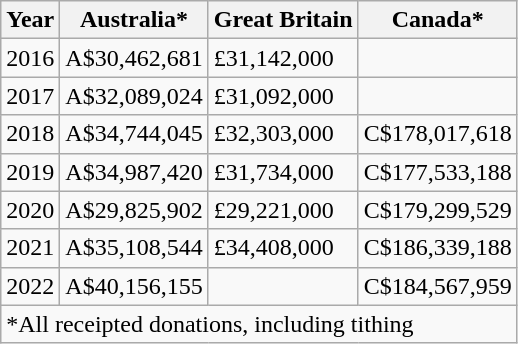<table class="wikitable sortable">
<tr>
<th>Year</th>
<th>Australia*</th>
<th>Great Britain</th>
<th>Canada*</th>
</tr>
<tr>
<td>2016</td>
<td>A$30,462,681</td>
<td>£31,142,000</td>
<td></td>
</tr>
<tr>
<td>2017</td>
<td>A$32,089,024</td>
<td>£31,092,000</td>
<td></td>
</tr>
<tr>
<td>2018</td>
<td>A$34,744,045</td>
<td>£32,303,000</td>
<td>C$178,017,618</td>
</tr>
<tr>
<td>2019</td>
<td>A$34,987,420</td>
<td>£31,734,000</td>
<td>C$177,533,188</td>
</tr>
<tr>
<td>2020</td>
<td>A$29,825,902</td>
<td>£29,221,000</td>
<td>C$179,299,529</td>
</tr>
<tr>
<td>2021</td>
<td>A$35,108,544</td>
<td>£34,408,000</td>
<td>C$186,339,188</td>
</tr>
<tr>
<td>2022</td>
<td>A$40,156,155</td>
<td></td>
<td>C$184,567,959</td>
</tr>
<tr>
<td colspan=4>*All receipted donations, including tithing</td>
</tr>
</table>
